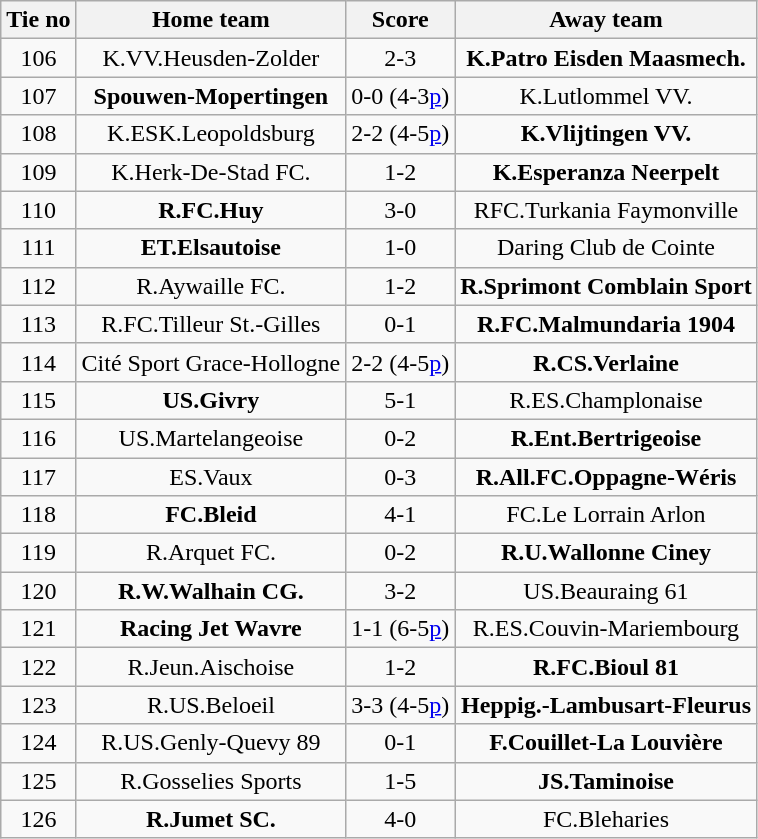<table class="wikitable" style="text-align: center">
<tr>
<th>Tie no</th>
<th>Home team</th>
<th>Score</th>
<th>Away team</th>
</tr>
<tr>
<td>106</td>
<td>K.VV.Heusden-Zolder</td>
<td>2-3</td>
<td><strong>K.Patro Eisden Maasmech.</strong></td>
</tr>
<tr>
<td>107</td>
<td><strong>Spouwen-Mopertingen</strong></td>
<td>0-0 (4-3<a href='#'>p</a>)</td>
<td>K.Lutlommel VV.</td>
</tr>
<tr>
<td>108</td>
<td>K.ESK.Leopoldsburg</td>
<td>2-2 (4-5<a href='#'>p</a>)</td>
<td><strong>K.Vlijtingen VV.</strong></td>
</tr>
<tr>
<td>109</td>
<td>K.Herk-De-Stad FC.</td>
<td>1-2</td>
<td><strong>K.Esperanza Neerpelt</strong></td>
</tr>
<tr>
<td>110</td>
<td><strong>R.FC.Huy</strong></td>
<td>3-0</td>
<td>RFC.Turkania Faymonville</td>
</tr>
<tr>
<td>111</td>
<td><strong>ET.Elsautoise</strong></td>
<td>1-0</td>
<td>Daring Club de Cointe</td>
</tr>
<tr>
<td>112</td>
<td>R.Aywaille FC.</td>
<td>1-2</td>
<td><strong>R.Sprimont Comblain Sport</strong></td>
</tr>
<tr>
<td>113</td>
<td>R.FC.Tilleur St.-Gilles</td>
<td>0-1</td>
<td><strong>R.FC.Malmundaria 1904</strong></td>
</tr>
<tr>
<td>114</td>
<td>Cité Sport Grace-Hollogne</td>
<td>2-2 (4-5<a href='#'>p</a>)</td>
<td><strong>R.CS.Verlaine</strong></td>
</tr>
<tr>
<td>115</td>
<td><strong>US.Givry</strong></td>
<td>5-1</td>
<td>R.ES.Champlonaise</td>
</tr>
<tr>
<td>116</td>
<td>US.Martelangeoise</td>
<td>0-2</td>
<td><strong>R.Ent.Bertrigeoise</strong></td>
</tr>
<tr>
<td>117</td>
<td>ES.Vaux</td>
<td>0-3</td>
<td><strong>R.All.FC.Oppagne-Wéris</strong></td>
</tr>
<tr>
<td>118</td>
<td><strong>FC.Bleid</strong></td>
<td>4-1</td>
<td>FC.Le Lorrain Arlon</td>
</tr>
<tr>
<td>119</td>
<td>R.Arquet FC.</td>
<td>0-2</td>
<td><strong>R.U.Wallonne Ciney</strong></td>
</tr>
<tr>
<td>120</td>
<td><strong>R.W.Walhain CG.</strong></td>
<td>3-2</td>
<td>US.Beauraing 61</td>
</tr>
<tr>
<td>121</td>
<td><strong>Racing Jet Wavre</strong></td>
<td>1-1 (6-5<a href='#'>p</a>)</td>
<td>R.ES.Couvin-Mariembourg</td>
</tr>
<tr>
<td>122</td>
<td>R.Jeun.Aischoise</td>
<td>1-2</td>
<td><strong>R.FC.Bioul 81</strong></td>
</tr>
<tr>
<td>123</td>
<td>R.US.Beloeil</td>
<td>3-3 (4-5<a href='#'>p</a>)</td>
<td><strong>Heppig.-Lambusart-Fleurus</strong></td>
</tr>
<tr>
<td>124</td>
<td>R.US.Genly-Quevy 89</td>
<td>0-1</td>
<td><strong>F.Couillet-La Louvière</strong></td>
</tr>
<tr>
<td>125</td>
<td>R.Gosselies Sports</td>
<td>1-5</td>
<td><strong>JS.Taminoise</strong></td>
</tr>
<tr>
<td>126</td>
<td><strong>R.Jumet SC.</strong></td>
<td>4-0</td>
<td>FC.Bleharies</td>
</tr>
</table>
